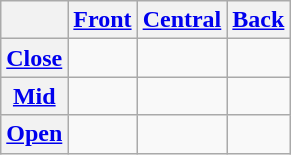<table class="wikitable" style="text-align:center">
<tr>
<th></th>
<th><a href='#'>Front</a></th>
<th><a href='#'>Central</a></th>
<th><a href='#'>Back</a></th>
</tr>
<tr align="center">
<th><a href='#'>Close</a></th>
<td></td>
<td></td>
<td></td>
</tr>
<tr align="center">
<th><a href='#'>Mid</a></th>
<td></td>
<td></td>
<td></td>
</tr>
<tr align="center">
<th><a href='#'>Open</a></th>
<td></td>
<td></td>
<td></td>
</tr>
</table>
